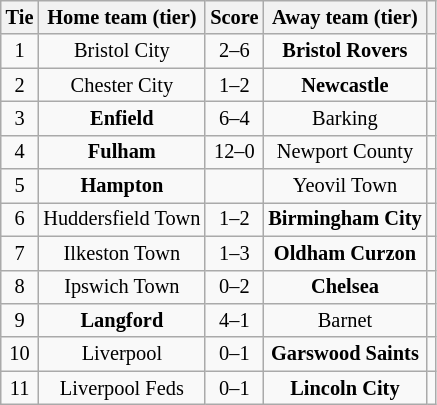<table class="wikitable" style="text-align:center; font-size:85%">
<tr>
<th>Tie</th>
<th>Home team (tier)</th>
<th>Score</th>
<th>Away team (tier)</th>
<th></th>
</tr>
<tr>
<td align="center">1</td>
<td>Bristol City</td>
<td align="center">2–6</td>
<td><strong>Bristol Rovers</strong></td>
<td></td>
</tr>
<tr>
<td align="center">2</td>
<td>Chester City</td>
<td align="center">1–2</td>
<td><strong>Newcastle</strong></td>
<td></td>
</tr>
<tr>
<td align="center">3</td>
<td><strong>Enfield</strong></td>
<td align="center">6–4 </td>
<td>Barking</td>
<td></td>
</tr>
<tr>
<td align="center">4</td>
<td><strong>Fulham</strong></td>
<td align="center">12–0</td>
<td>Newport County</td>
<td></td>
</tr>
<tr>
<td align="center">5</td>
<td><strong>Hampton</strong></td>
<td align="center"></td>
<td>Yeovil Town</td>
<td></td>
</tr>
<tr>
<td align="center">6</td>
<td>Huddersfield Town</td>
<td align="center">1–2</td>
<td><strong>Birmingham City</strong></td>
<td></td>
</tr>
<tr>
<td align="center">7</td>
<td>Ilkeston Town</td>
<td align="center">1–3</td>
<td><strong>Oldham Curzon</strong></td>
<td></td>
</tr>
<tr>
<td align="center">8</td>
<td>Ipswich Town</td>
<td align="center">0–2</td>
<td><strong>Chelsea</strong></td>
<td></td>
</tr>
<tr>
<td align="center">9</td>
<td><strong>Langford</strong></td>
<td align="center">4–1</td>
<td>Barnet</td>
<td></td>
</tr>
<tr>
<td align="center">10</td>
<td>Liverpool</td>
<td align="center">0–1</td>
<td><strong>Garswood Saints</strong></td>
<td></td>
</tr>
<tr>
<td align="center">11</td>
<td>Liverpool Feds</td>
<td align="center">0–1</td>
<td><strong>Lincoln City</strong></td>
<td></td>
</tr>
</table>
